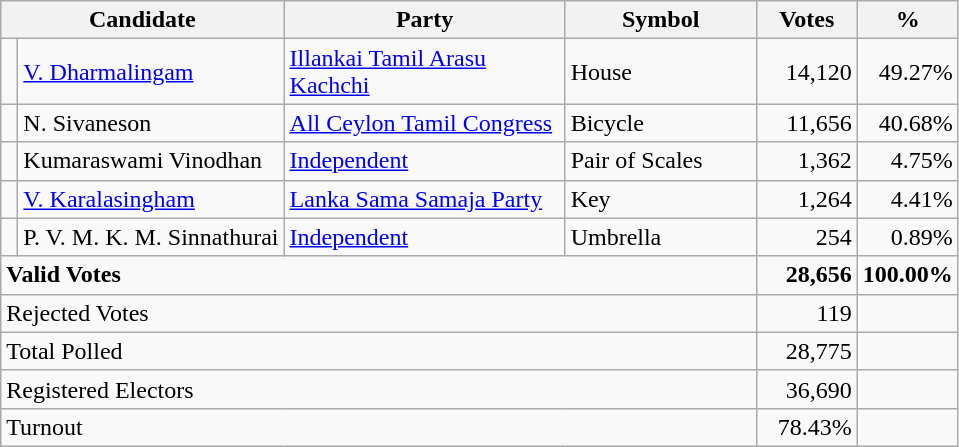<table class="wikitable" border="1" style="text-align:right;">
<tr>
<th align=left colspan=2 width="180">Candidate</th>
<th align=left width="180">Party</th>
<th align=left width="120">Symbol</th>
<th align=left width="60">Votes</th>
<th align=left width="60">%</th>
</tr>
<tr>
<td bgcolor=> </td>
<td align=left><a href='#'>V. Dharmalingam</a></td>
<td align=left><a href='#'>Illankai Tamil Arasu Kachchi</a></td>
<td align=left>House</td>
<td>14,120</td>
<td>49.27%</td>
</tr>
<tr>
<td bgcolor=> </td>
<td align=left>N. Sivaneson</td>
<td align=left><a href='#'>All Ceylon Tamil Congress</a></td>
<td align=left>Bicycle</td>
<td>11,656</td>
<td>40.68%</td>
</tr>
<tr>
<td></td>
<td align=left>Kumaraswami Vinodhan</td>
<td align=left><a href='#'>Independent</a></td>
<td align=left>Pair of Scales</td>
<td>1,362</td>
<td>4.75%</td>
</tr>
<tr>
<td bgcolor=> </td>
<td align=left><a href='#'>V. Karalasingham</a></td>
<td align=left><a href='#'>Lanka Sama Samaja Party</a></td>
<td align=left>Key</td>
<td>1,264</td>
<td>4.41%</td>
</tr>
<tr>
<td></td>
<td align=left>P. V. M. K. M. Sinnathurai</td>
<td align=left><a href='#'>Independent</a></td>
<td align=left>Umbrella</td>
<td>254</td>
<td>0.89%</td>
</tr>
<tr>
<td align=left colspan=4><strong>Valid Votes</strong></td>
<td><strong>28,656</strong></td>
<td><strong>100.00%</strong></td>
</tr>
<tr>
<td align=left colspan=4>Rejected Votes</td>
<td>119</td>
<td></td>
</tr>
<tr>
<td align=left colspan=4>Total Polled</td>
<td>28,775</td>
<td></td>
</tr>
<tr>
<td align=left colspan=4>Registered Electors</td>
<td>36,690</td>
<td></td>
</tr>
<tr>
<td align=left colspan=4>Turnout</td>
<td>78.43%</td>
<td></td>
</tr>
</table>
